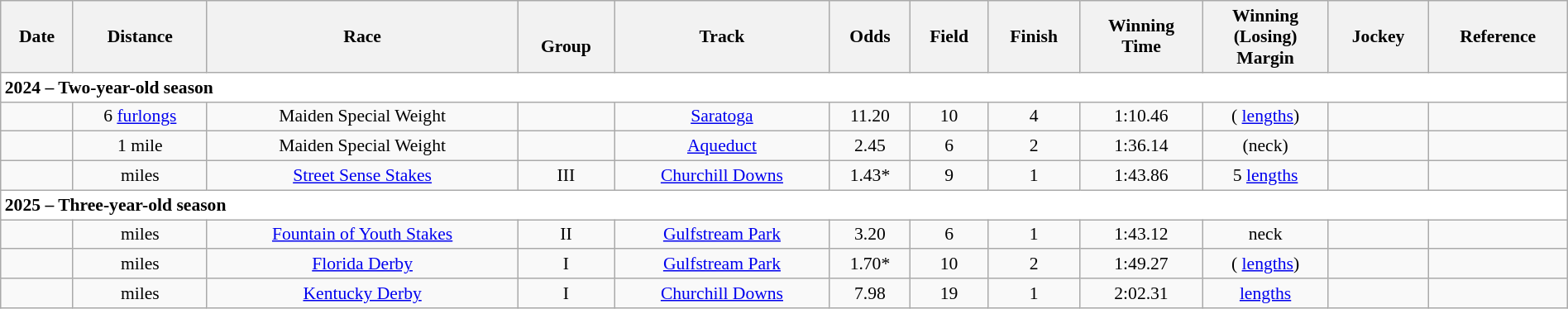<table class = "wikitable sortable" style="text-align:center; width:100%; font-size:90%">
<tr>
<th scope="col">Date</th>
<th scope="col">Distance</th>
<th scope="col">Race</th>
<th scope="col"><br>Group</th>
<th scope="col">Track</th>
<th scope="col">Odds</th>
<th scope="col">Field</th>
<th scope="col">Finish</th>
<th scope="col">Winning<br>Time</th>
<th scope="col">Winning<br>(Losing)<br>Margin</th>
<th scope="col">Jockey</th>
<th scope="col">Reference</th>
</tr>
<tr style="background-color:white">
<td colspan="13" align="left"><strong>2024 – Two-year-old season</strong></td>
</tr>
<tr>
<td></td>
<td> 6 <a href='#'>furlongs</a></td>
<td>Maiden Special Weight</td>
<td></td>
<td><a href='#'>Saratoga</a></td>
<td>11.20</td>
<td>10</td>
<td>4</td>
<td>1:10.46</td>
<td> ( <a href='#'>lengths</a>)</td>
<td></td>
<td></td>
</tr>
<tr>
<td></td>
<td> 1 mile</td>
<td>Maiden Special Weight</td>
<td></td>
<td><a href='#'>Aqueduct</a></td>
<td>2.45</td>
<td>6</td>
<td>2</td>
<td>1:36.14</td>
<td> (neck)</td>
<td></td>
<td></td>
</tr>
<tr>
<td></td>
<td>  miles</td>
<td><a href='#'>Street Sense Stakes</a></td>
<td> III</td>
<td><a href='#'>Churchill Downs</a></td>
<td>1.43*</td>
<td>9</td>
<td>1</td>
<td>1:43.86</td>
<td> 5 <a href='#'>lengths</a></td>
<td></td>
<td></td>
</tr>
<tr style="background-color:white">
<td colspan="13" align="left"><strong>2025 – Three-year-old season</strong></td>
</tr>
<tr>
<td></td>
<td>  miles</td>
<td><a href='#'>Fountain of Youth Stakes</a></td>
<td> II</td>
<td><a href='#'>Gulfstream Park</a></td>
<td>3.20</td>
<td>6</td>
<td>1</td>
<td>1:43.12</td>
<td> neck</td>
<td></td>
<td></td>
</tr>
<tr>
<td></td>
<td>  miles</td>
<td><a href='#'>Florida Derby</a></td>
<td> I</td>
<td><a href='#'>Gulfstream Park</a></td>
<td>1.70*</td>
<td>10</td>
<td>2</td>
<td>1:49.27</td>
<td> ( <a href='#'>lengths</a>)</td>
<td></td>
<td></td>
</tr>
<tr>
<td></td>
<td>  miles</td>
<td><a href='#'>Kentucky Derby</a></td>
<td> I</td>
<td><a href='#'>Churchill Downs</a></td>
<td>7.98</td>
<td>19</td>
<td>1</td>
<td>2:02.31</td>
<td>  <a href='#'>lengths</a></td>
<td></td>
<td></td>
</tr>
</table>
